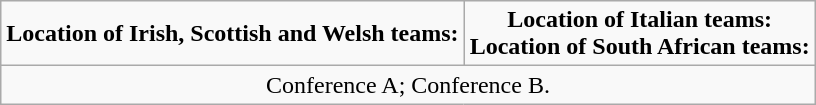<table class="wikitable" style="text-align:center; margin: 1em auto;">
<tr>
<td><strong>Location of Irish, Scottish and Welsh teams:</strong><br></td>
<td><strong>Location of Italian teams:</strong><br>

<strong>Location of South African teams:</strong>

</td>
</tr>
<tr |mark=Disc Plain yellow dark.svg|>
<td colspan="2"> Conference A;  Conference B.</td>
</tr>
</table>
